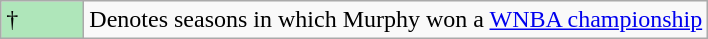<table class="wikitable">
<tr>
<td style="background:#afe6ba; width:3em;">†</td>
<td>Denotes seasons in which Murphy won a <a href='#'>WNBA championship</a></td>
</tr>
</table>
